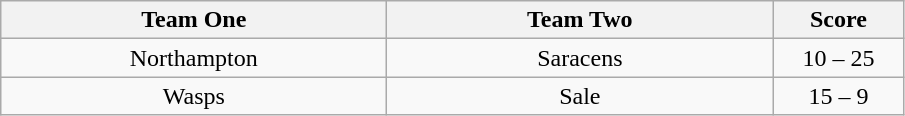<table class="wikitable" style="text-align: center">
<tr>
<th width=250>Team One</th>
<th width=250>Team Two</th>
<th width=80>Score</th>
</tr>
<tr>
<td>Northampton</td>
<td>Saracens</td>
<td>10 – 25</td>
</tr>
<tr>
<td>Wasps</td>
<td>Sale</td>
<td>15 – 9</td>
</tr>
</table>
